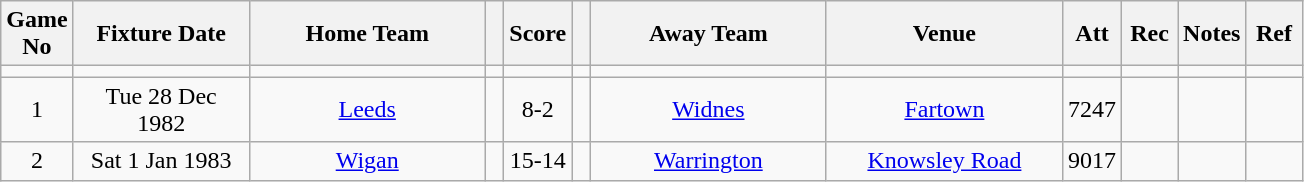<table class="wikitable" style="text-align:center;">
<tr>
<th width=10 abbr="No">Game No</th>
<th width=110 abbr="Date">Fixture Date</th>
<th width=150 abbr="Home Team">Home Team</th>
<th width=5 abbr="space"></th>
<th width=20 abbr="Score">Score</th>
<th width=5 abbr="space"></th>
<th width=150 abbr="Away Team">Away Team</th>
<th width=150 abbr="Venue">Venue</th>
<th width=30 abbr="Att">Att</th>
<th width=30 abbr="Rec">Rec</th>
<th width=20 abbr="Notes">Notes</th>
<th width=30 abbr="Ref">Ref</th>
</tr>
<tr>
<td></td>
<td></td>
<td></td>
<td></td>
<td></td>
<td></td>
<td></td>
<td></td>
<td></td>
<td></td>
<td></td>
</tr>
<tr>
<td>1</td>
<td>Tue 28 Dec 1982</td>
<td><a href='#'>Leeds</a></td>
<td></td>
<td>8-2</td>
<td></td>
<td><a href='#'>Widnes</a></td>
<td><a href='#'>Fartown</a></td>
<td>7247</td>
<td></td>
<td></td>
<td></td>
</tr>
<tr>
<td>2</td>
<td>Sat 1 Jan 1983</td>
<td><a href='#'>Wigan</a></td>
<td></td>
<td>15-14</td>
<td></td>
<td><a href='#'>Warrington</a></td>
<td><a href='#'>Knowsley Road</a></td>
<td>9017</td>
<td></td>
<td></td>
<td></td>
</tr>
</table>
